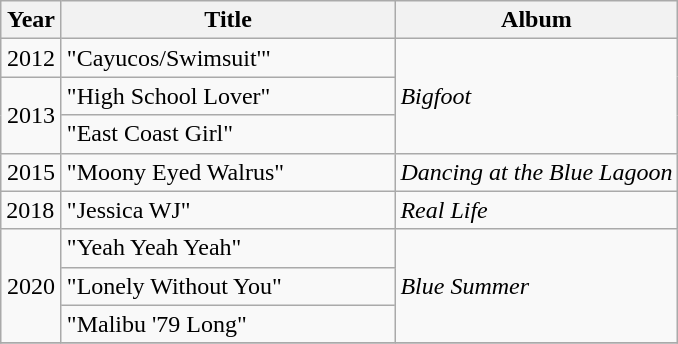<table class="wikitable">
<tr>
<th width="33">Year</th>
<th width="215">Title</th>
<th>Album</th>
</tr>
<tr>
<td align="center">2012</td>
<td>"Cayucos/Swimsuit'"</td>
<td rowspan="3"><em>Bigfoot</em></td>
</tr>
<tr>
<td align="center" rowspan="2">2013</td>
<td>"High School Lover"</td>
</tr>
<tr>
<td>"East Coast Girl"</td>
</tr>
<tr>
<td align="center">2015</td>
<td>"Moony Eyed Walrus"</td>
<td><em>Dancing at the Blue Lagoon</em></td>
</tr>
<tr>
<td>2018</td>
<td>"Jessica WJ"</td>
<td><em>Real Life</em></td>
</tr>
<tr>
<td align="center" rowspan="3">2020</td>
<td>"Yeah Yeah Yeah"</td>
<td rowspan="3"><em>Blue Summer</em></td>
</tr>
<tr>
<td>"Lonely Without You"</td>
</tr>
<tr>
<td>"Malibu '79 Long"</td>
</tr>
<tr>
</tr>
</table>
